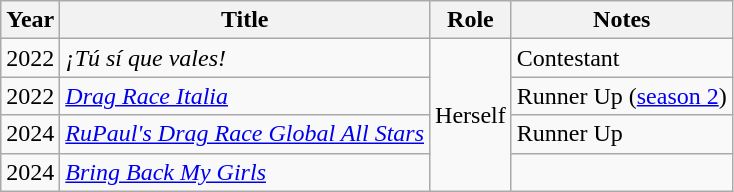<table class="wikitable">
<tr>
<th>Year</th>
<th>Title</th>
<th>Role</th>
<th>Notes</th>
</tr>
<tr>
<td>2022</td>
<td><em>¡Tú sí que vales!</em></td>
<td rowspan="4">Herself</td>
<td>Contestant</td>
</tr>
<tr>
<td>2022</td>
<td><em><a href='#'>Drag Race Italia</a></em></td>
<td>Runner Up (<a href='#'>season 2</a>)</td>
</tr>
<tr>
<td>2024</td>
<td><em><a href='#'>RuPaul's Drag Race Global All Stars</a></em></td>
<td>Runner Up</td>
</tr>
<tr>
<td>2024</td>
<td><em><a href='#'>Bring Back My Girls</a></em></td>
<td></td>
</tr>
</table>
